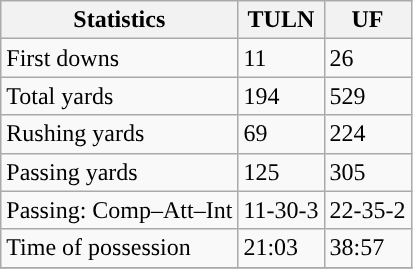<table class="wikitable" style="float: left;">
<tr>
<th>Statistics</th>
<th>TULN</th>
<th>UF</th>
</tr>
<tr>
<td>First downs</td>
<td>11</td>
<td>26</td>
</tr>
<tr>
<td>Total yards</td>
<td>194</td>
<td>529</td>
</tr>
<tr>
<td>Rushing yards</td>
<td>69</td>
<td>224</td>
</tr>
<tr>
<td>Passing yards</td>
<td>125</td>
<td>305</td>
</tr>
<tr>
<td>Passing: Comp–Att–Int</td>
<td>11-30-3</td>
<td>22-35-2</td>
</tr>
<tr>
<td>Time of possession</td>
<td>21:03</td>
<td>38:57</td>
</tr>
<tr>
</tr>
</table>
